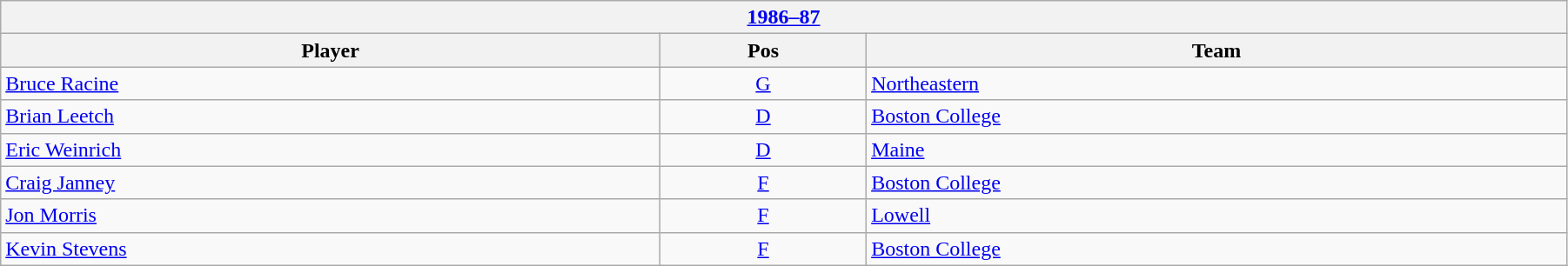<table class="wikitable" width=95%>
<tr>
<th colspan=3><a href='#'>1986–87</a></th>
</tr>
<tr>
<th>Player</th>
<th>Pos</th>
<th>Team</th>
</tr>
<tr>
<td><a href='#'>Bruce Racine</a></td>
<td align=center><a href='#'>G</a></td>
<td><a href='#'>Northeastern</a></td>
</tr>
<tr>
<td><a href='#'>Brian Leetch</a></td>
<td align=center><a href='#'>D</a></td>
<td><a href='#'>Boston College</a></td>
</tr>
<tr>
<td><a href='#'>Eric Weinrich</a></td>
<td align=center><a href='#'>D</a></td>
<td><a href='#'>Maine</a></td>
</tr>
<tr>
<td><a href='#'>Craig Janney</a></td>
<td align=center><a href='#'>F</a></td>
<td><a href='#'>Boston College</a></td>
</tr>
<tr>
<td><a href='#'>Jon Morris</a></td>
<td align=center><a href='#'>F</a></td>
<td><a href='#'>Lowell</a></td>
</tr>
<tr>
<td><a href='#'>Kevin Stevens</a></td>
<td align=center><a href='#'>F</a></td>
<td><a href='#'>Boston College</a></td>
</tr>
</table>
